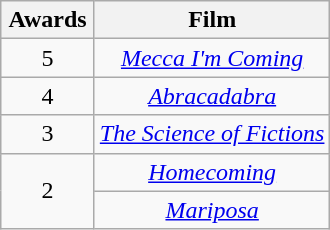<table class="wikitable plainrowheaders" style="text-align:center;">
<tr>
<th scope="col" style="width:55px;">Awards</th>
<th scope="col" style="text-align:center;">Film</th>
</tr>
<tr>
<td>5</td>
<td><em><a href='#'>Mecca I'm Coming</a></em></td>
</tr>
<tr>
<td>4</td>
<td><em><a href='#'>Abracadabra</a></em></td>
</tr>
<tr>
<td>3</td>
<td><em><a href='#'>The Science of Fictions</a></em></td>
</tr>
<tr>
<td rowspan="2">2</td>
<td><em><a href='#'>Homecoming</a></em></td>
</tr>
<tr>
<td><em><a href='#'>Mariposa</a></em></td>
</tr>
</table>
